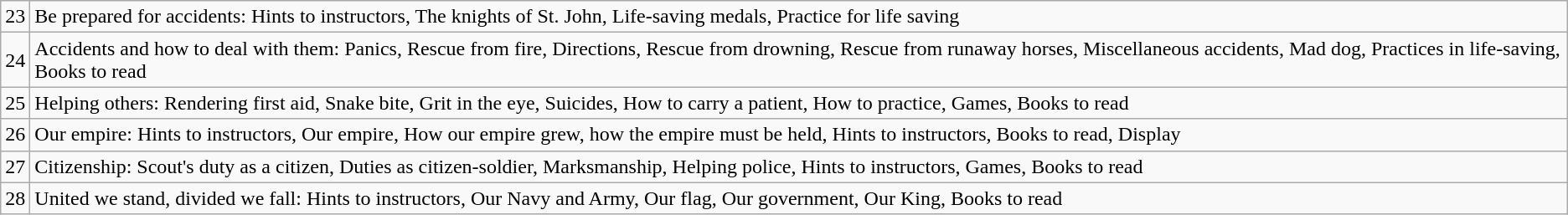<table class=wikitable>
<tr>
<td>23</td>
<td>Be prepared for accidents: Hints to instructors, The knights of St. John, Life-saving medals, Practice for life saving</td>
</tr>
<tr>
<td>24</td>
<td>Accidents and how to deal with them: Panics, Rescue from fire, Directions, Rescue from drowning, Rescue from runaway horses, Miscellaneous accidents, Mad dog, Practices in life-saving, Books to read</td>
</tr>
<tr>
<td>25</td>
<td>Helping others: Rendering first aid, Snake bite, Grit in the eye, Suicides, How to carry a patient, How to practice, Games, Books to read</td>
</tr>
<tr>
<td>26</td>
<td>Our empire: Hints to instructors, Our empire, How our empire grew, how the empire must be held, Hints to instructors, Books to read, Display</td>
</tr>
<tr>
<td>27</td>
<td>Citizenship: Scout's duty as a citizen, Duties as citizen-soldier, Marksmanship, Helping police, Hints to instructors, Games, Books to read</td>
</tr>
<tr>
<td>28</td>
<td>United we stand, divided we fall: Hints to instructors, Our Navy and Army, Our flag, Our government, Our King, Books to read</td>
</tr>
</table>
